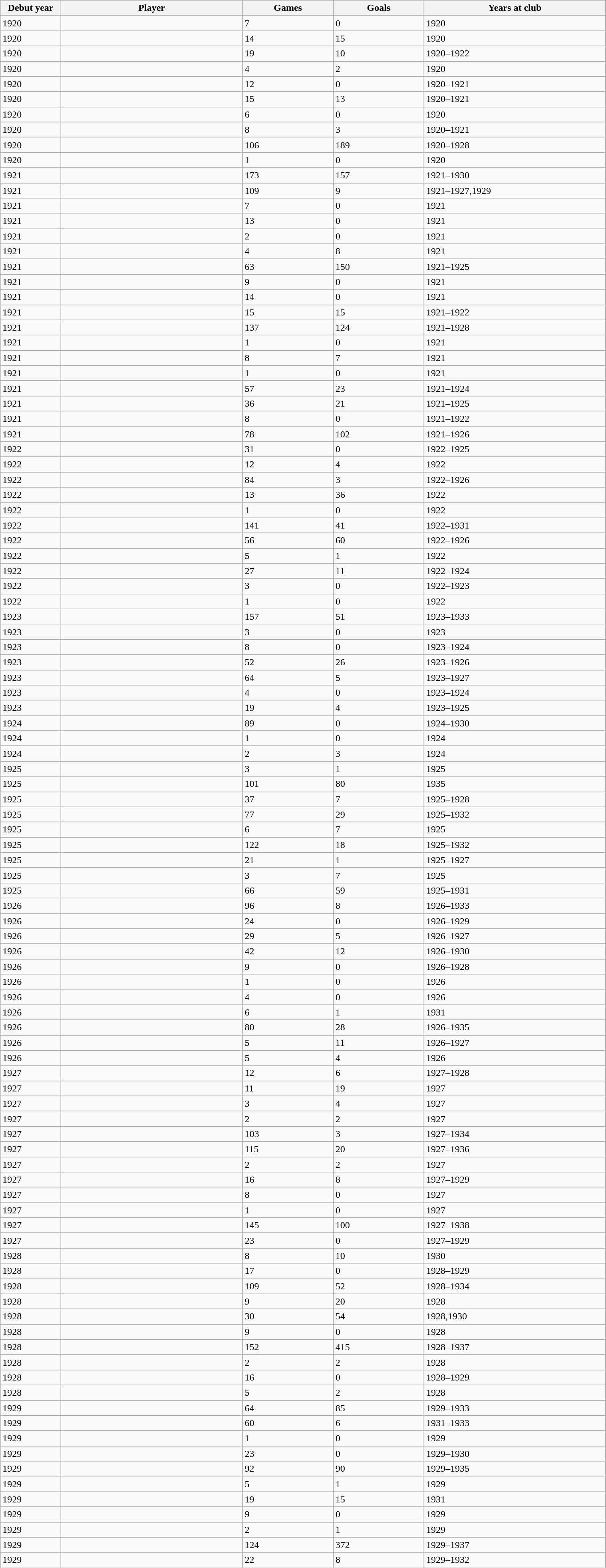<table class="wikitable sortable" style="width:80%;">
<tr>
<th style="width=10%">Debut year</th>
<th style="width:30%">Player</th>
<th style="width:15%">Games</th>
<th style="width:15%">Goals</th>
<th style="width:30%">Years at club</th>
</tr>
<tr>
<td>1920</td>
<td></td>
<td>7</td>
<td>0</td>
<td>1920</td>
</tr>
<tr>
<td>1920</td>
<td></td>
<td>14</td>
<td>15</td>
<td>1920</td>
</tr>
<tr>
<td>1920</td>
<td></td>
<td>19</td>
<td>10</td>
<td>1920–1922</td>
</tr>
<tr>
<td>1920</td>
<td></td>
<td>4</td>
<td>2</td>
<td>1920</td>
</tr>
<tr>
<td>1920</td>
<td></td>
<td>12</td>
<td>0</td>
<td>1920–1921</td>
</tr>
<tr>
<td>1920</td>
<td></td>
<td>15</td>
<td>13</td>
<td>1920–1921</td>
</tr>
<tr>
<td>1920</td>
<td></td>
<td>6</td>
<td>0</td>
<td>1920</td>
</tr>
<tr>
<td>1920</td>
<td></td>
<td>8</td>
<td>3</td>
<td>1920–1921</td>
</tr>
<tr>
<td>1920</td>
<td></td>
<td>106</td>
<td>189</td>
<td>1920–1928</td>
</tr>
<tr>
<td>1920</td>
<td></td>
<td>1</td>
<td>0</td>
<td>1920</td>
</tr>
<tr>
<td>1921</td>
<td></td>
<td>173</td>
<td>157</td>
<td>1921–1930</td>
</tr>
<tr>
<td>1921</td>
<td></td>
<td>109</td>
<td>9</td>
<td>1921–1927,1929</td>
</tr>
<tr>
<td>1921</td>
<td></td>
<td>7</td>
<td>0</td>
<td>1921</td>
</tr>
<tr>
<td>1921</td>
<td></td>
<td>13</td>
<td>0</td>
<td>1921</td>
</tr>
<tr>
<td>1921</td>
<td></td>
<td>2</td>
<td>0</td>
<td>1921</td>
</tr>
<tr>
<td>1921</td>
<td></td>
<td>4</td>
<td>8</td>
<td>1921</td>
</tr>
<tr>
<td>1921</td>
<td></td>
<td>63</td>
<td>150</td>
<td>1921–1925</td>
</tr>
<tr>
<td>1921</td>
<td></td>
<td>9</td>
<td>0</td>
<td>1921</td>
</tr>
<tr>
<td>1921</td>
<td></td>
<td>14</td>
<td>0</td>
<td>1921</td>
</tr>
<tr>
<td>1921</td>
<td></td>
<td>15</td>
<td>15</td>
<td>1921–1922</td>
</tr>
<tr>
<td>1921</td>
<td></td>
<td>137</td>
<td>124</td>
<td>1921–1928</td>
</tr>
<tr>
<td>1921</td>
<td></td>
<td>1</td>
<td>0</td>
<td>1921</td>
</tr>
<tr>
<td>1921</td>
<td></td>
<td>8</td>
<td>7</td>
<td>1921</td>
</tr>
<tr>
<td>1921</td>
<td></td>
<td>1</td>
<td>0</td>
<td>1921</td>
</tr>
<tr>
<td>1921</td>
<td></td>
<td>57</td>
<td>23</td>
<td>1921–1924</td>
</tr>
<tr>
<td>1921</td>
<td></td>
<td>36</td>
<td>21</td>
<td>1921–1925</td>
</tr>
<tr>
<td>1921</td>
<td></td>
<td>8</td>
<td>0</td>
<td>1921–1922</td>
</tr>
<tr>
<td>1921</td>
<td></td>
<td>78</td>
<td>102</td>
<td>1921–1926</td>
</tr>
<tr>
<td>1922</td>
<td></td>
<td>31</td>
<td>0</td>
<td>1922–1925</td>
</tr>
<tr>
<td>1922</td>
<td></td>
<td>12</td>
<td>4</td>
<td>1922</td>
</tr>
<tr>
<td>1922</td>
<td></td>
<td>84</td>
<td>3</td>
<td>1922–1926</td>
</tr>
<tr>
<td>1922</td>
<td></td>
<td>13</td>
<td>36</td>
<td>1922</td>
</tr>
<tr>
<td>1922</td>
<td></td>
<td>1</td>
<td>0</td>
<td>1922</td>
</tr>
<tr>
<td>1922</td>
<td></td>
<td>141</td>
<td>41</td>
<td>1922–1931</td>
</tr>
<tr>
<td>1922</td>
<td></td>
<td>56</td>
<td>60</td>
<td>1922–1926</td>
</tr>
<tr>
<td>1922</td>
<td></td>
<td>5</td>
<td>1</td>
<td>1922</td>
</tr>
<tr>
<td>1922</td>
<td></td>
<td>27</td>
<td>11</td>
<td>1922–1924</td>
</tr>
<tr>
<td>1922</td>
<td></td>
<td>3</td>
<td>0</td>
<td>1922–1923</td>
</tr>
<tr>
<td>1922</td>
<td></td>
<td>1</td>
<td>0</td>
<td>1922</td>
</tr>
<tr>
<td>1923</td>
<td></td>
<td>157</td>
<td>51</td>
<td>1923–1933</td>
</tr>
<tr>
<td>1923</td>
<td></td>
<td>3</td>
<td>0</td>
<td>1923</td>
</tr>
<tr>
<td>1923</td>
<td></td>
<td>8</td>
<td>0</td>
<td>1923–1924</td>
</tr>
<tr>
<td>1923</td>
<td></td>
<td>52</td>
<td>26</td>
<td>1923–1926</td>
</tr>
<tr>
<td>1923</td>
<td></td>
<td>64</td>
<td>5</td>
<td>1923–1927</td>
</tr>
<tr>
<td>1923</td>
<td></td>
<td>4</td>
<td>0</td>
<td>1923–1924</td>
</tr>
<tr>
<td>1923</td>
<td></td>
<td>19</td>
<td>4</td>
<td>1923–1925</td>
</tr>
<tr>
<td>1924</td>
<td></td>
<td>89</td>
<td>0</td>
<td>1924–1930</td>
</tr>
<tr>
<td>1924</td>
<td></td>
<td>1</td>
<td>0</td>
<td>1924</td>
</tr>
<tr>
<td>1924</td>
<td></td>
<td>2</td>
<td>3</td>
<td>1924</td>
</tr>
<tr>
<td>1925</td>
<td></td>
<td>3</td>
<td>1</td>
<td>1925</td>
</tr>
<tr>
<td>1925</td>
<td></td>
<td>101</td>
<td>80</td>
<td 1925–1932,>1935</td>
</tr>
<tr>
<td>1925</td>
<td></td>
<td>37</td>
<td>7</td>
<td>1925–1928</td>
</tr>
<tr>
<td>1925</td>
<td></td>
<td>77</td>
<td>29</td>
<td>1925–1932</td>
</tr>
<tr>
<td>1925</td>
<td></td>
<td>6</td>
<td>7</td>
<td>1925</td>
</tr>
<tr>
<td>1925</td>
<td></td>
<td>122</td>
<td>18</td>
<td>1925–1932</td>
</tr>
<tr>
<td>1925</td>
<td></td>
<td>21</td>
<td>1</td>
<td>1925–1927</td>
</tr>
<tr>
<td>1925</td>
<td></td>
<td>3</td>
<td>7</td>
<td>1925</td>
</tr>
<tr>
<td>1925</td>
<td></td>
<td>66</td>
<td>59</td>
<td>1925–1931</td>
</tr>
<tr>
<td>1926</td>
<td></td>
<td>96</td>
<td>8</td>
<td>1926–1933</td>
</tr>
<tr>
<td>1926</td>
<td></td>
<td>24</td>
<td>0</td>
<td>1926–1929</td>
</tr>
<tr>
<td>1926</td>
<td></td>
<td>29</td>
<td>5</td>
<td>1926–1927</td>
</tr>
<tr>
<td>1926</td>
<td></td>
<td>42</td>
<td>12</td>
<td>1926–1930</td>
</tr>
<tr>
<td>1926</td>
<td></td>
<td>9</td>
<td>0</td>
<td>1926–1928</td>
</tr>
<tr>
<td>1926</td>
<td></td>
<td>1</td>
<td>0</td>
<td>1926</td>
</tr>
<tr>
<td>1926</td>
<td></td>
<td>4</td>
<td>0</td>
<td>1926</td>
</tr>
<tr>
<td>1926</td>
<td></td>
<td>6</td>
<td>1</td>
<td 1926,>1931</td>
</tr>
<tr>
<td>1926</td>
<td></td>
<td>80</td>
<td>28</td>
<td>1926–1935</td>
</tr>
<tr>
<td>1926</td>
<td></td>
<td>5</td>
<td>11</td>
<td>1926–1927</td>
</tr>
<tr>
<td>1926</td>
<td></td>
<td>5</td>
<td>4</td>
<td>1926</td>
</tr>
<tr>
<td>1927</td>
<td></td>
<td>12</td>
<td>6</td>
<td>1927–1928</td>
</tr>
<tr>
<td>1927</td>
<td></td>
<td>11</td>
<td>19</td>
<td>1927</td>
</tr>
<tr>
<td>1927</td>
<td></td>
<td>3</td>
<td>4</td>
<td>1927</td>
</tr>
<tr>
<td>1927</td>
<td></td>
<td>2</td>
<td>2</td>
<td>1927</td>
</tr>
<tr>
<td>1927</td>
<td></td>
<td>103</td>
<td>3</td>
<td>1927–1934</td>
</tr>
<tr>
<td>1927</td>
<td></td>
<td>115</td>
<td>20</td>
<td>1927–1936</td>
</tr>
<tr>
<td>1927</td>
<td></td>
<td>2</td>
<td>2</td>
<td>1927</td>
</tr>
<tr>
<td>1927</td>
<td></td>
<td>16</td>
<td>8</td>
<td>1927–1929</td>
</tr>
<tr>
<td>1927</td>
<td></td>
<td>8</td>
<td>0</td>
<td>1927</td>
</tr>
<tr>
<td>1927</td>
<td></td>
<td>1</td>
<td>0</td>
<td>1927</td>
</tr>
<tr>
<td>1927</td>
<td></td>
<td>145</td>
<td>100</td>
<td>1927–1938</td>
</tr>
<tr>
<td>1927</td>
<td></td>
<td>23</td>
<td>0</td>
<td>1927–1929</td>
</tr>
<tr>
<td>1928</td>
<td></td>
<td>8</td>
<td>10</td>
<td 1928,>1930</td>
</tr>
<tr>
<td>1928</td>
<td></td>
<td>17</td>
<td>0</td>
<td>1928–1929</td>
</tr>
<tr>
<td>1928</td>
<td></td>
<td>109</td>
<td>52</td>
<td>1928–1934</td>
</tr>
<tr>
<td>1928</td>
<td></td>
<td>9</td>
<td>20</td>
<td>1928</td>
</tr>
<tr>
<td>1928</td>
<td></td>
<td>30</td>
<td>54</td>
<td>1928,1930</td>
</tr>
<tr>
<td>1928</td>
<td></td>
<td>9</td>
<td>0</td>
<td>1928</td>
</tr>
<tr>
<td>1928</td>
<td></td>
<td>152</td>
<td>415</td>
<td>1928–1937</td>
</tr>
<tr>
<td>1928</td>
<td></td>
<td>2</td>
<td>2</td>
<td>1928</td>
</tr>
<tr>
<td>1928</td>
<td></td>
<td>16</td>
<td>0</td>
<td>1928–1929</td>
</tr>
<tr>
<td>1928</td>
<td></td>
<td>5</td>
<td>2</td>
<td>1928</td>
</tr>
<tr>
<td>1929</td>
<td></td>
<td>64</td>
<td>85</td>
<td>1929–1933</td>
</tr>
<tr>
<td>1929</td>
<td></td>
<td>60</td>
<td>6</td>
<td 1929,>1931–1933</td>
</tr>
<tr>
<td>1929</td>
<td></td>
<td>1</td>
<td>0</td>
<td>1929</td>
</tr>
<tr>
<td>1929</td>
<td></td>
<td>23</td>
<td>0</td>
<td>1929–1930</td>
</tr>
<tr>
<td>1929</td>
<td></td>
<td>92</td>
<td>90</td>
<td>1929–1935</td>
</tr>
<tr>
<td>1929</td>
<td></td>
<td>5</td>
<td>1</td>
<td>1929</td>
</tr>
<tr>
<td>1929</td>
<td></td>
<td>19</td>
<td>15</td>
<td 1929,>1931</td>
</tr>
<tr>
<td>1929</td>
<td></td>
<td>9</td>
<td>0</td>
<td>1929</td>
</tr>
<tr>
<td>1929</td>
<td></td>
<td>2</td>
<td>1</td>
<td>1929</td>
</tr>
<tr>
<td>1929</td>
<td></td>
<td>124</td>
<td>372</td>
<td>1929–1937</td>
</tr>
<tr>
<td>1929</td>
<td></td>
<td>22</td>
<td>8</td>
<td>1929–1932</td>
</tr>
</table>
